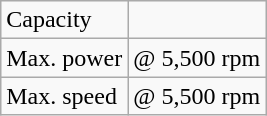<table class="wikitable">
<tr>
<td>Capacity</td>
<td></td>
</tr>
<tr>
<td>Max. power</td>
<td> @ 5,500 rpm</td>
</tr>
<tr>
<td>Max. speed</td>
<td> @ 5,500 rpm</td>
</tr>
</table>
